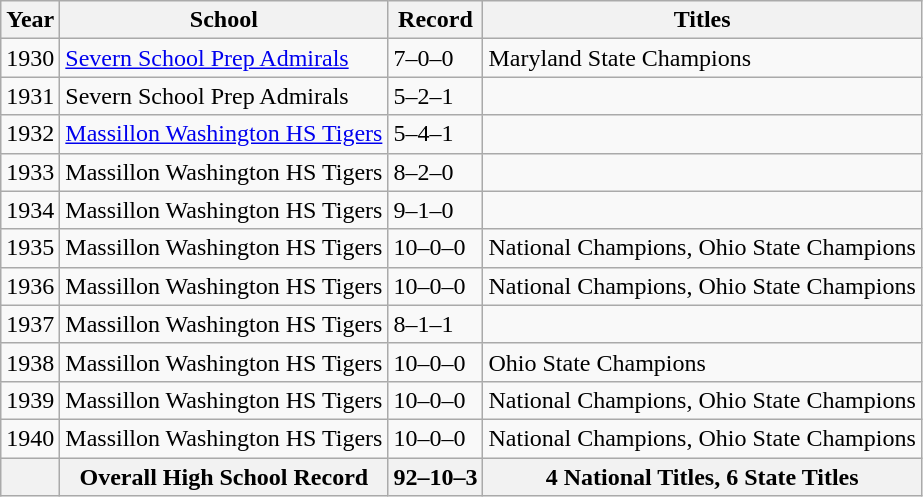<table class="wikitable">
<tr>
<th>Year</th>
<th>School</th>
<th>Record</th>
<th>Titles</th>
</tr>
<tr>
<td>1930</td>
<td><a href='#'>Severn School Prep Admirals</a></td>
<td>7–0–0</td>
<td>Maryland State Champions</td>
</tr>
<tr>
<td>1931</td>
<td>Severn School Prep Admirals</td>
<td>5–2–1</td>
<td></td>
</tr>
<tr>
<td>1932</td>
<td><a href='#'>Massillon Washington HS Tigers</a></td>
<td>5–4–1</td>
<td></td>
</tr>
<tr>
<td>1933</td>
<td>Massillon Washington HS Tigers</td>
<td>8–2–0</td>
<td></td>
</tr>
<tr>
<td>1934</td>
<td>Massillon Washington HS Tigers</td>
<td>9–1–0</td>
<td></td>
</tr>
<tr>
<td>1935</td>
<td>Massillon Washington HS Tigers</td>
<td>10–0–0</td>
<td>National Champions, Ohio State Champions</td>
</tr>
<tr>
<td>1936</td>
<td>Massillon Washington HS Tigers</td>
<td>10–0–0</td>
<td>National Champions, Ohio State Champions</td>
</tr>
<tr>
<td>1937</td>
<td>Massillon Washington HS Tigers</td>
<td>8–1–1</td>
<td></td>
</tr>
<tr>
<td>1938</td>
<td>Massillon Washington HS Tigers</td>
<td>10–0–0</td>
<td>Ohio State Champions</td>
</tr>
<tr>
<td>1939</td>
<td>Massillon Washington HS Tigers</td>
<td>10–0–0</td>
<td>National Champions, Ohio State Champions</td>
</tr>
<tr>
<td>1940</td>
<td>Massillon Washington HS Tigers</td>
<td>10–0–0</td>
<td>National Champions, Ohio State Champions</td>
</tr>
<tr>
<th></th>
<th>Overall High School Record</th>
<th>92–10–3</th>
<th>4 National Titles, 6 State Titles</th>
</tr>
</table>
